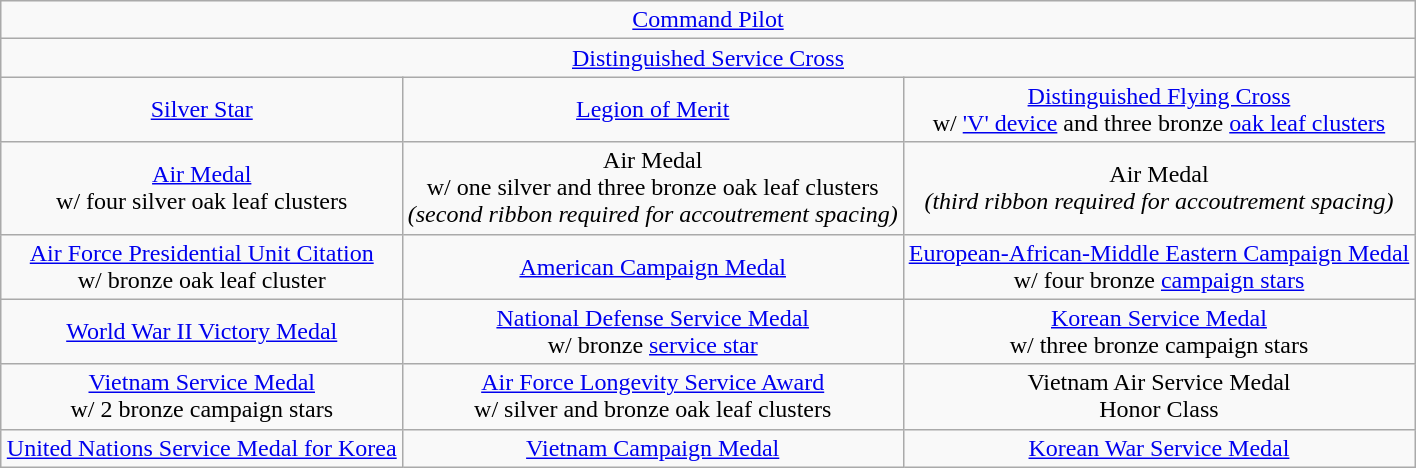<table class="wikitable" style="margin:1em auto; text-align:center;">
<tr>
<td colspan="12"><a href='#'>Command Pilot</a></td>
</tr>
<tr>
<td colspan="12"><a href='#'>Distinguished Service Cross</a></td>
</tr>
<tr>
<td><a href='#'>Silver Star</a></td>
<td><a href='#'>Legion of Merit</a></td>
<td><a href='#'>Distinguished Flying Cross</a><br>w/ <a href='#'>'V' device</a> and three bronze <a href='#'>oak leaf clusters</a></td>
</tr>
<tr>
<td><a href='#'>Air Medal</a><br>w/ four silver oak leaf clusters</td>
<td>Air Medal<br>w/ one silver and three bronze oak leaf clusters<br><em>(second ribbon required for accoutrement spacing)</em></td>
<td>Air Medal<br><em>(third ribbon required for accoutrement spacing)</em></td>
</tr>
<tr>
<td><a href='#'>Air Force Presidential Unit Citation</a><br>w/ bronze oak leaf cluster</td>
<td><a href='#'>American Campaign Medal</a></td>
<td><a href='#'>European-African-Middle Eastern Campaign Medal</a><br>w/ four bronze <a href='#'>campaign stars</a></td>
</tr>
<tr>
<td><a href='#'>World War II Victory Medal</a></td>
<td><a href='#'>National Defense Service Medal</a><br>w/ bronze <a href='#'>service star</a></td>
<td><a href='#'>Korean Service Medal</a><br>w/ three bronze campaign stars</td>
</tr>
<tr>
<td><a href='#'>Vietnam Service Medal</a><br>w/ 2 bronze campaign stars</td>
<td><a href='#'>Air Force Longevity Service Award</a><br>w/ silver and bronze oak leaf clusters</td>
<td>Vietnam Air Service Medal<br>Honor Class</td>
</tr>
<tr>
<td><a href='#'>United Nations Service Medal for Korea</a></td>
<td><a href='#'>Vietnam Campaign Medal</a></td>
<td><a href='#'>Korean War Service Medal</a></td>
</tr>
</table>
